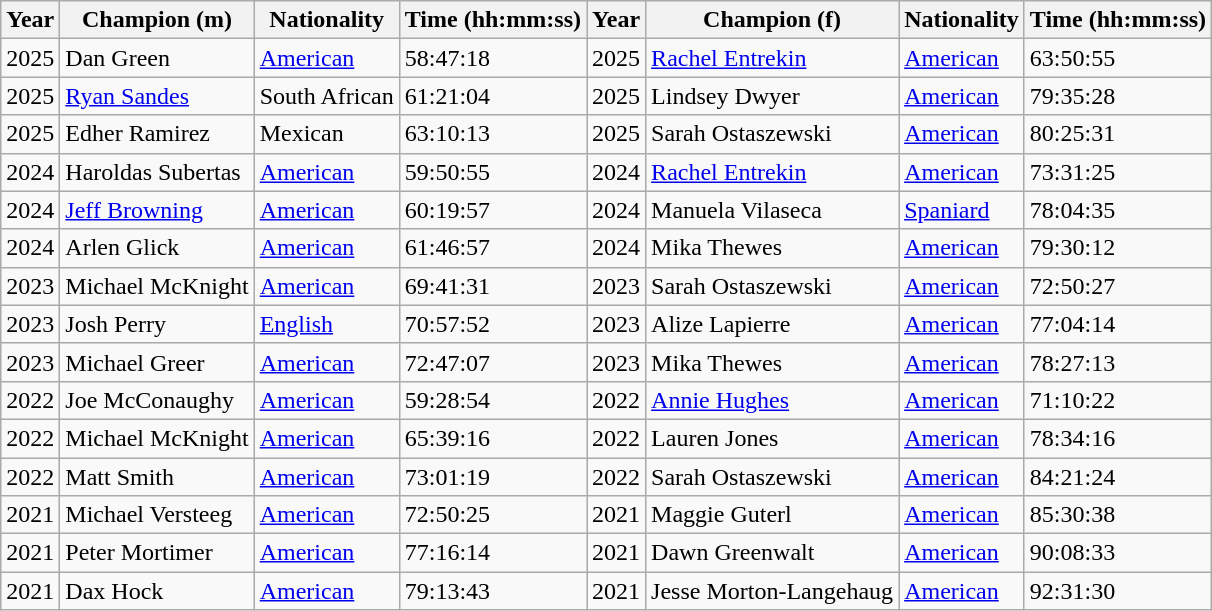<table class="wikitable sortable">
<tr>
<th>Year</th>
<th>Champion (m)</th>
<th>Nationality</th>
<th>Time (hh:mm:ss)</th>
<th>Year</th>
<th>Champion (f)</th>
<th>Nationality</th>
<th>Time (hh:mm:ss)</th>
</tr>
<tr>
<td>2025</td>
<td>Dan Green</td>
<td><a href='#'>American</a></td>
<td>58:47:18</td>
<td>2025</td>
<td><a href='#'>Rachel Entrekin</a></td>
<td><a href='#'>American</a></td>
<td>63:50:55</td>
</tr>
<tr>
<td>2025</td>
<td><a href='#'>Ryan Sandes</a></td>
<td>South African</td>
<td>61:21:04</td>
<td>2025</td>
<td>Lindsey Dwyer</td>
<td><a href='#'>American</a></td>
<td>79:35:28</td>
</tr>
<tr>
<td>2025</td>
<td>Edher Ramirez</td>
<td>Mexican</td>
<td>63:10:13</td>
<td>2025</td>
<td>Sarah Ostaszewski</td>
<td><a href='#'>American</a></td>
<td>80:25:31</td>
</tr>
<tr>
<td>2024</td>
<td>Haroldas Subertas</td>
<td><a href='#'>American</a></td>
<td>59:50:55</td>
<td>2024</td>
<td><a href='#'>Rachel Entrekin</a></td>
<td><a href='#'>American</a></td>
<td>73:31:25</td>
</tr>
<tr>
<td>2024</td>
<td><a href='#'>Jeff Browning</a></td>
<td><a href='#'>American</a></td>
<td>60:19:57</td>
<td>2024</td>
<td>Manuela Vilaseca</td>
<td><a href='#'>Spaniard</a></td>
<td>78:04:35</td>
</tr>
<tr>
<td>2024</td>
<td>Arlen Glick</td>
<td><a href='#'>American</a></td>
<td>61:46:57</td>
<td>2024</td>
<td>Mika Thewes</td>
<td><a href='#'>American</a></td>
<td>79:30:12</td>
</tr>
<tr>
<td>2023</td>
<td>Michael McKnight</td>
<td><a href='#'>American</a></td>
<td>69:41:31</td>
<td>2023</td>
<td>Sarah Ostaszewski</td>
<td><a href='#'>American</a></td>
<td>72:50:27</td>
</tr>
<tr>
<td>2023</td>
<td>Josh Perry</td>
<td><a href='#'>English</a></td>
<td>70:57:52</td>
<td>2023</td>
<td>Alize Lapierre</td>
<td><a href='#'>American</a></td>
<td>77:04:14</td>
</tr>
<tr>
<td>2023</td>
<td>Michael Greer</td>
<td><a href='#'>American</a></td>
<td>72:47:07</td>
<td>2023</td>
<td>Mika Thewes</td>
<td><a href='#'>American</a></td>
<td>78:27:13</td>
</tr>
<tr>
<td>2022</td>
<td>Joe McConaughy</td>
<td><a href='#'>American</a></td>
<td>59:28:54</td>
<td>2022</td>
<td><a href='#'>Annie Hughes</a></td>
<td><a href='#'>American</a></td>
<td>71:10:22</td>
</tr>
<tr>
<td>2022</td>
<td>Michael McKnight</td>
<td><a href='#'>American</a></td>
<td>65:39:16</td>
<td>2022</td>
<td>Lauren Jones</td>
<td><a href='#'>American</a></td>
<td>78:34:16</td>
</tr>
<tr>
<td>2022</td>
<td>Matt Smith</td>
<td><a href='#'>American</a></td>
<td>73:01:19</td>
<td>2022</td>
<td>Sarah Ostaszewski</td>
<td><a href='#'>American</a></td>
<td>84:21:24</td>
</tr>
<tr>
<td>2021</td>
<td>Michael Versteeg</td>
<td><a href='#'>American</a></td>
<td>72:50:25</td>
<td>2021</td>
<td>Maggie Guterl</td>
<td><a href='#'>American</a></td>
<td>85:30:38</td>
</tr>
<tr>
<td>2021</td>
<td>Peter Mortimer</td>
<td><a href='#'>American</a></td>
<td>77:16:14</td>
<td>2021</td>
<td>Dawn Greenwalt</td>
<td><a href='#'>American</a></td>
<td>90:08:33</td>
</tr>
<tr>
<td>2021</td>
<td>Dax Hock</td>
<td><a href='#'>American</a></td>
<td>79:13:43</td>
<td>2021</td>
<td>Jesse Morton-Langehaug</td>
<td><a href='#'>American</a></td>
<td>92:31:30</td>
</tr>
</table>
